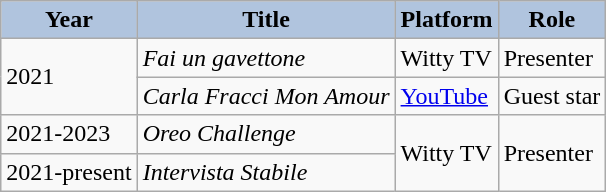<table class="wikitable">
<tr>
<th style="background: #B0C4DE;">Year</th>
<th style="background: #B0C4DE;">Title</th>
<th style="background: #B0C4DE;">Platform</th>
<th style="background: #B0C4DE;">Role</th>
</tr>
<tr>
<td rowspan="2">2021</td>
<td><em>Fai un gavettone</em></td>
<td>Witty TV</td>
<td>Presenter</td>
</tr>
<tr>
<td><em>Carla Fracci Mon Amour</em></td>
<td><a href='#'>YouTube</a></td>
<td>Guest star</td>
</tr>
<tr>
<td>2021-2023</td>
<td><em>Oreo Challenge</em></td>
<td rowspan="2">Witty TV</td>
<td rowspan="2">Presenter</td>
</tr>
<tr>
<td>2021-present</td>
<td><em>Intervista Stabile</em></td>
</tr>
</table>
